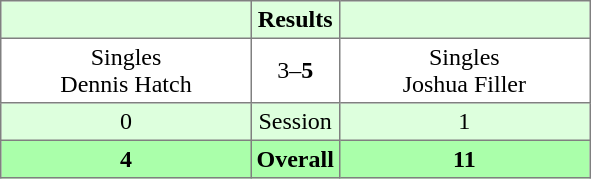<table border="1" cellpadding="3" style="border-collapse: collapse;">
<tr bgcolor="#ddffdd">
<th width="160"></th>
<th>Results</th>
<th width="160"></th>
</tr>
<tr>
<td align="center">Singles<br>Dennis Hatch</td>
<td align="center">3–<strong>5</strong></td>
<td align="center">Singles<br>Joshua Filler</td>
</tr>
<tr bgcolor="#ddffdd">
<td align="center">0</td>
<td align="center">Session</td>
<td align="center">1</td>
</tr>
<tr bgcolor="#aaffaa">
<th align="center">4</th>
<th align="center">Overall</th>
<th align="center">11</th>
</tr>
</table>
